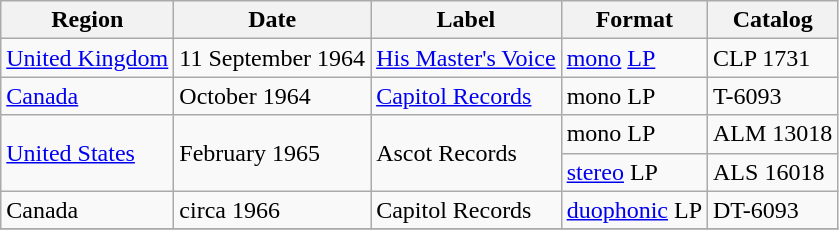<table class="wikitable">
<tr>
<th>Region</th>
<th>Date</th>
<th>Label</th>
<th>Format</th>
<th>Catalog</th>
</tr>
<tr>
<td><a href='#'>United Kingdom</a></td>
<td>11 September 1964</td>
<td><a href='#'>His Master's Voice</a></td>
<td><a href='#'>mono</a> <a href='#'>LP</a></td>
<td>CLP 1731</td>
</tr>
<tr>
<td><a href='#'>Canada</a></td>
<td>October 1964</td>
<td><a href='#'>Capitol Records</a></td>
<td>mono LP</td>
<td>T-6093</td>
</tr>
<tr>
<td rowspan="2"><a href='#'>United States</a></td>
<td rowspan="2">February 1965</td>
<td rowspan="2">Ascot Records</td>
<td>mono LP</td>
<td>ALM 13018</td>
</tr>
<tr>
<td><a href='#'>stereo</a> LP</td>
<td>ALS 16018</td>
</tr>
<tr>
<td>Canada</td>
<td>circa 1966</td>
<td>Capitol Records</td>
<td><a href='#'>duophonic</a> LP</td>
<td>DT-6093</td>
</tr>
<tr>
</tr>
</table>
